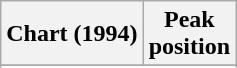<table class="wikitable sortable">
<tr>
<th align="left">Chart (1994)</th>
<th align="center">Peak<br>position</th>
</tr>
<tr>
</tr>
<tr>
</tr>
<tr>
</tr>
</table>
